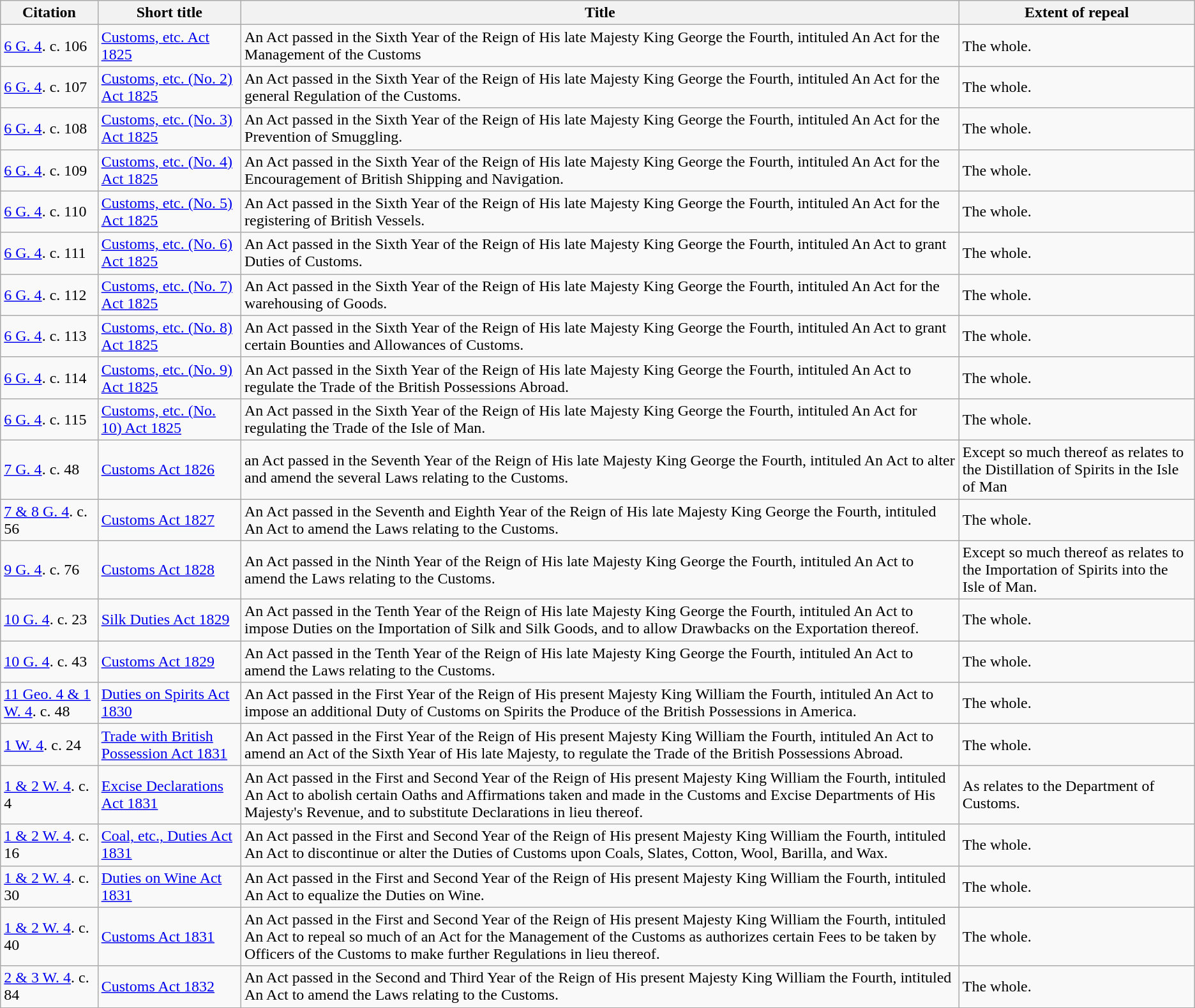<table class="wikitable">
<tr>
<th>Citation</th>
<th>Short title</th>
<th>Title</th>
<th>Extent of repeal</th>
</tr>
<tr>
<td><a href='#'>6 G. 4</a>. c. 106</td>
<td><a href='#'>Customs, etc. Act 1825</a></td>
<td>An Act passed in the Sixth Year of the Reign of His late Majesty King George the Fourth, intituled An Act for the Management of the Customs</td>
<td>The whole.</td>
</tr>
<tr>
<td><a href='#'>6 G. 4</a>. c. 107</td>
<td><a href='#'>Customs, etc. (No. 2) Act 1825</a></td>
<td>An Act passed in the Sixth Year of the Reign of His late Majesty King George the Fourth, intituled An Act for the general Regulation of the Customs.</td>
<td>The whole.</td>
</tr>
<tr>
<td><a href='#'>6 G. 4</a>. c. 108</td>
<td><a href='#'>Customs, etc. (No. 3) Act 1825</a></td>
<td>An Act passed in the Sixth Year of the Reign of His late Majesty King George the Fourth, intituled An Act for the Prevention of Smuggling.</td>
<td>The whole.</td>
</tr>
<tr>
<td><a href='#'>6 G. 4</a>. c. 109</td>
<td><a href='#'>Customs, etc. (No. 4) Act 1825</a></td>
<td>An Act passed in the Sixth Year of the Reign of His late Majesty King George the Fourth, intituled An Act for the Encouragement of British Shipping and Navigation.</td>
<td>The whole.</td>
</tr>
<tr>
<td><a href='#'>6 G. 4</a>. c. 110</td>
<td><a href='#'>Customs, etc. (No. 5) Act 1825</a></td>
<td>An Act passed in the Sixth Year of the Reign of His late Majesty King George the Fourth, intituled An Act for the registering of British Vessels.</td>
<td>The whole.</td>
</tr>
<tr>
<td><a href='#'>6 G. 4</a>. c. 111</td>
<td><a href='#'>Customs, etc. (No. 6) Act 1825</a></td>
<td>An Act passed in the Sixth Year of the Reign of His late Majesty King George the Fourth, intituled An Act to grant Duties of Customs.</td>
<td>The whole.</td>
</tr>
<tr>
<td><a href='#'>6 G. 4</a>. c. 112</td>
<td><a href='#'>Customs, etc. (No. 7) Act 1825</a></td>
<td>An Act passed in the Sixth Year of the Reign of His late Majesty King George the Fourth, intituled An Act for the warehousing of Goods.</td>
<td>The whole.</td>
</tr>
<tr>
<td><a href='#'>6 G. 4</a>. c. 113</td>
<td><a href='#'>Customs, etc. (No. 8) Act 1825</a></td>
<td>An Act passed in the Sixth Year of the Reign of His late Majesty King George the Fourth, intituled An Act to grant certain Bounties and Allowances of Customs.</td>
<td>The whole.</td>
</tr>
<tr>
<td><a href='#'>6 G. 4</a>. c. 114</td>
<td><a href='#'>Customs, etc. (No. 9) Act 1825</a></td>
<td>An Act passed in the Sixth Year of the Reign of His late Majesty King George the Fourth, intituled An Act to regulate the Trade of the British Possessions Abroad.</td>
<td>The whole.</td>
</tr>
<tr>
<td><a href='#'>6 G. 4</a>. c. 115</td>
<td><a href='#'>Customs, etc. (No. 10) Act 1825</a></td>
<td>An Act passed in the Sixth Year of the Reign of His late Majesty King George the Fourth, intituled An Act for regulating the Trade of the Isle of Man.</td>
<td>The whole.</td>
</tr>
<tr>
<td><a href='#'>7 G. 4</a>. c. 48</td>
<td><a href='#'>Customs Act 1826</a></td>
<td>an Act passed in the Seventh Year of the Reign of His late Majesty King George the Fourth, intituled An Act to alter and amend the several Laws relating to the Customs.</td>
<td>Except so much thereof as relates to the Distillation of Spirits in the Isle of Man</td>
</tr>
<tr>
<td><a href='#'>7 & 8 G. 4</a>. c. 56</td>
<td><a href='#'>Customs Act 1827</a></td>
<td>An Act passed in the Seventh and Eighth Year of the Reign of His late Majesty King George the Fourth, intituled An Act to amend the Laws relating to the Customs.</td>
<td>The whole.</td>
</tr>
<tr>
<td><a href='#'>9 G. 4</a>. c. 76</td>
<td><a href='#'>Customs Act 1828</a></td>
<td>An Act passed in the Ninth Year of the Reign of His late Majesty King George the Fourth, intituled An Act to amend the Laws relating to the Customs.</td>
<td>Except so much thereof as relates to the Importation of Spirits into the Isle of Man.</td>
</tr>
<tr>
<td><a href='#'>10 G. 4</a>. c. 23</td>
<td><a href='#'>Silk Duties Act 1829</a></td>
<td>An Act passed in the Tenth Year of the Reign of His late Majesty King George the Fourth, intituled An Act to impose Duties on the Importation of Silk and Silk Goods, and to allow Drawbacks on the Exportation thereof.</td>
<td>The whole.</td>
</tr>
<tr>
<td><a href='#'>10 G. 4</a>. c. 43</td>
<td><a href='#'>Customs Act 1829</a></td>
<td>An Act passed in the Tenth Year of the Reign of His late Majesty King George the Fourth, intituled An Act to amend the Laws relating to the Customs.</td>
<td>The whole.</td>
</tr>
<tr>
<td><a href='#'>11 Geo. 4 & 1 W. 4</a>. c. 48</td>
<td><a href='#'>Duties on Spirits Act 1830</a></td>
<td>An Act passed in the First Year of the Reign of His present Majesty King William the Fourth, intituled An Act to impose an additional Duty of Customs on Spirits the Produce of the British Possessions in America.</td>
<td>The whole.</td>
</tr>
<tr>
<td><a href='#'>1 W. 4</a>. c. 24</td>
<td><a href='#'>Trade with British Possession Act 1831</a></td>
<td>An Act passed in the First Year of the Reign of His present Majesty King William the Fourth, intituled An Act to amend an Act of the Sixth Year of His late Majesty, to regulate the Trade of the British Possessions Abroad.</td>
<td>The whole.</td>
</tr>
<tr>
<td><a href='#'>1 & 2 W. 4</a>. c. 4</td>
<td><a href='#'>Excise Declarations Act 1831</a></td>
<td>An Act passed in the First and Second Year of the Reign of His present Majesty King William the Fourth, intituled An Act to abolish certain Oaths and Affirmations taken and made in the Customs and Excise Departments of His Majesty's Revenue, and to substitute Declarations in lieu thereof.</td>
<td>As relates to the Department of Customs.</td>
</tr>
<tr>
<td><a href='#'>1 & 2 W. 4</a>. c. 16</td>
<td><a href='#'>Coal, etc., Duties Act 1831</a></td>
<td>An Act passed in the First and Second Year of the Reign of His present Majesty King William the Fourth, intituled An Act to discontinue or alter the Duties of Customs upon Coals, Slates, Cotton, Wool, Barilla, and Wax.</td>
<td>The whole.</td>
</tr>
<tr>
<td><a href='#'>1 & 2 W. 4</a>. c. 30</td>
<td><a href='#'>Duties on Wine Act 1831</a></td>
<td>An Act passed in the First and Second Year of the Reign of His present Majesty King William the Fourth, intituled An Act to equalize the Duties on Wine.</td>
<td>The whole.</td>
</tr>
<tr>
<td><a href='#'>1 & 2 W. 4</a>. c. 40</td>
<td><a href='#'>Customs Act 1831</a></td>
<td>An Act passed in the First and Second Year of the Reign of His present Majesty King William the Fourth, intituled An Act to repeal so much of an Act for the Management of the Customs as authorizes certain Fees to be taken by Officers of the Customs to make further Regulations in lieu thereof.</td>
<td>The whole.</td>
</tr>
<tr>
<td><a href='#'>2 & 3 W. 4</a>. c. 84</td>
<td><a href='#'>Customs Act 1832</a></td>
<td>An Act passed in the Second and Third Year of the Reign of His present Majesty King William the Fourth, intituled An Act to amend the Laws relating to the Customs.</td>
<td>The whole.</td>
</tr>
</table>
